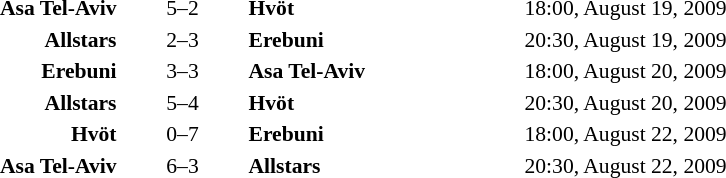<table style="text-align:center; font-size:90%">
<tr>
<th width=180></th>
<th width=80></th>
<th width=180></th>
<th width=200></th>
</tr>
<tr>
<td align=right><strong>Asa Tel-Aviv</strong></td>
<td>5–2</td>
<td align=left><strong>Hvöt</strong></td>
<td align=left>18:00,  August 19, 2009</td>
</tr>
<tr>
<td align=right><strong>Allstars</strong></td>
<td>2–3</td>
<td align=left><strong>Erebuni</strong></td>
<td align=left>20:30,  August 19, 2009</td>
</tr>
<tr>
<td align=right><strong>Erebuni</strong></td>
<td>3–3</td>
<td align=left><strong>Asa Tel-Aviv</strong></td>
<td align=left>18:00,  August 20, 2009</td>
</tr>
<tr>
<td align=right><strong>Allstars</strong></td>
<td>5–4</td>
<td align=left><strong>Hvöt</strong></td>
<td align=left>20:30,  August 20, 2009</td>
</tr>
<tr>
<td align=right><strong>Hvöt</strong></td>
<td>0–7</td>
<td align=left><strong>Erebuni</strong></td>
<td align=left>18:00,  August 22, 2009</td>
</tr>
<tr>
<td align=right><strong>Asa Tel-Aviv</strong></td>
<td>6–3</td>
<td align=left><strong>Allstars</strong></td>
<td align=left>20:30,  August 22, 2009</td>
</tr>
</table>
